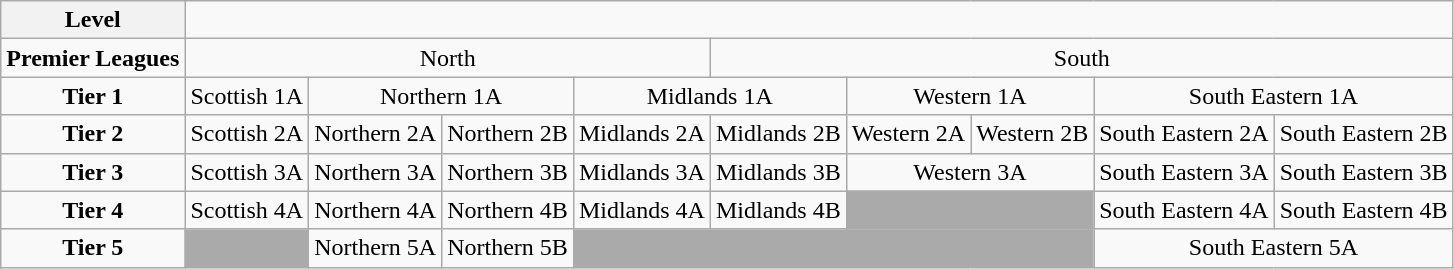<table class="wikitable" style="text-align: center">
<tr>
<th>Level</th>
</tr>
<tr>
<td><strong>Premier Leagues</strong></td>
<td colspan=4>North</td>
<td colspan=5>South</td>
</tr>
<tr>
<td><strong>Tier 1</strong></td>
<td>Scottish 1A</td>
<td colspan=2>Northern 1A</td>
<td colspan=2>Midlands 1A</td>
<td colspan=2>Western 1A</td>
<td colspan=2>South Eastern 1A</td>
</tr>
<tr>
<td><strong>Tier 2</strong></td>
<td>Scottish 2A</td>
<td>Northern 2A</td>
<td>Northern 2B</td>
<td>Midlands 2A</td>
<td>Midlands 2B</td>
<td>Western 2A</td>
<td>Western 2B</td>
<td>South Eastern 2A</td>
<td>South Eastern 2B</td>
</tr>
<tr>
<td><strong>Tier 3</strong></td>
<td>Scottish 3A</td>
<td>Northern 3A</td>
<td>Northern 3B</td>
<td>Midlands 3A</td>
<td>Midlands 3B</td>
<td colspan=2>Western 3A</td>
<td>South Eastern 3A</td>
<td>South Eastern 3B</td>
</tr>
<tr>
<td><strong>Tier 4</strong></td>
<td>Scottish 4A</td>
<td>Northern 4A</td>
<td>Northern 4B</td>
<td>Midlands 4A</td>
<td>Midlands 4B</td>
<td colspan=2 style="background-color:#aaaaaa;"></td>
<td>South Eastern 4A</td>
<td>South Eastern 4B</td>
</tr>
<tr>
<td><strong>Tier 5</strong></td>
<td style="background-color:#aaaaaa;"></td>
<td>Northern 5A</td>
<td>Northern 5B</td>
<td colspan=4 style="background-color:#aaaaaa;"></td>
<td colspan=2>South Eastern 5A</td>
</tr>
</table>
